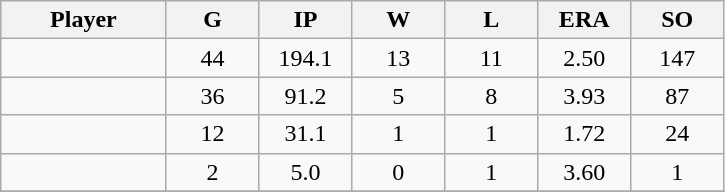<table class="wikitable sortable">
<tr>
<th bgcolor="#DDDDFF" width="16%">Player</th>
<th bgcolor="#DDDDFF" width="9%">G</th>
<th bgcolor="#DDDDFF" width="9%">IP</th>
<th bgcolor="#DDDDFF" width="9%">W</th>
<th bgcolor="#DDDDFF" width="9%">L</th>
<th bgcolor="#DDDDFF" width="9%">ERA</th>
<th bgcolor="#DDDDFF" width="9%">SO</th>
</tr>
<tr align="center">
<td></td>
<td>44</td>
<td>194.1</td>
<td>13</td>
<td>11</td>
<td>2.50</td>
<td>147</td>
</tr>
<tr align="center">
<td></td>
<td>36</td>
<td>91.2</td>
<td>5</td>
<td>8</td>
<td>3.93</td>
<td>87</td>
</tr>
<tr align="center">
<td></td>
<td>12</td>
<td>31.1</td>
<td>1</td>
<td>1</td>
<td>1.72</td>
<td>24</td>
</tr>
<tr align="center">
<td></td>
<td>2</td>
<td>5.0</td>
<td>0</td>
<td>1</td>
<td>3.60</td>
<td>1</td>
</tr>
<tr align="center">
</tr>
</table>
